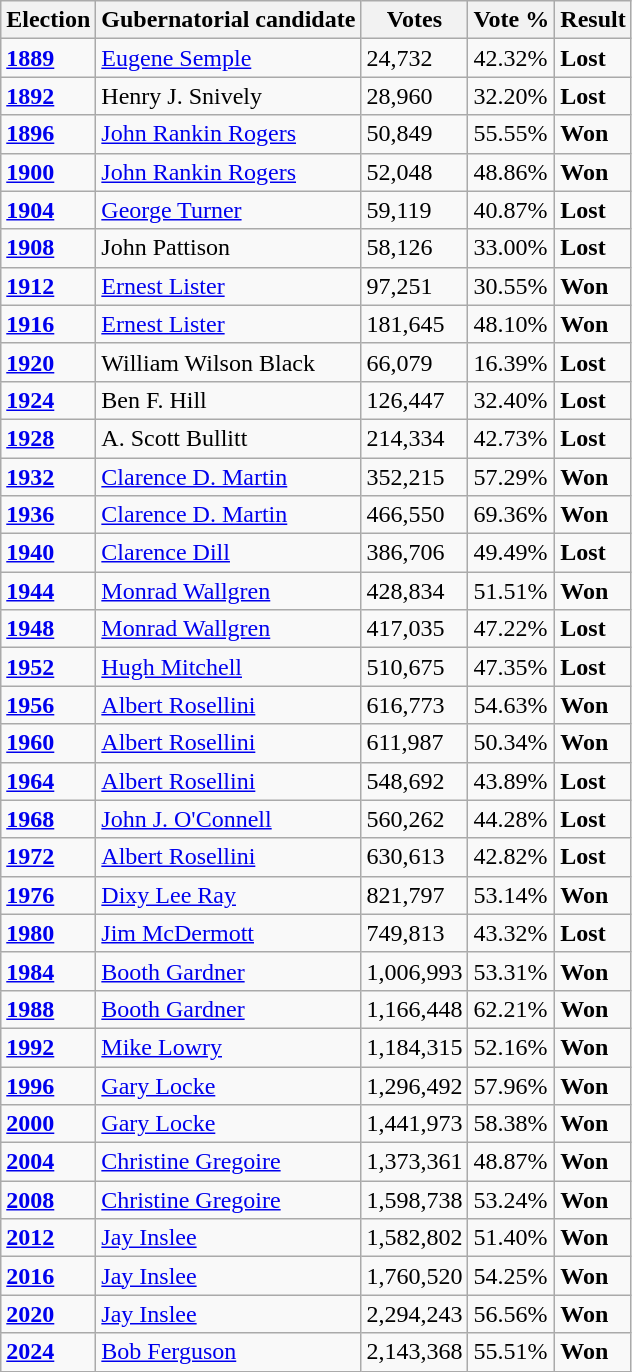<table class="wikitable">
<tr>
<th>Election</th>
<th>Gubernatorial candidate</th>
<th>Votes</th>
<th>Vote %</th>
<th>Result</th>
</tr>
<tr>
<td><strong><a href='#'>1889</a></strong></td>
<td><a href='#'>Eugene Semple</a></td>
<td>24,732</td>
<td>42.32%</td>
<td><strong>Lost</strong> </td>
</tr>
<tr>
<td><strong><a href='#'>1892</a></strong></td>
<td>Henry J. Snively</td>
<td>28,960</td>
<td>32.20%</td>
<td><strong>Lost</strong> </td>
</tr>
<tr>
<td><strong><a href='#'>1896</a></strong></td>
<td><a href='#'>John Rankin Rogers</a></td>
<td>50,849</td>
<td>55.55%</td>
<td><strong>Won</strong> </td>
</tr>
<tr>
<td><strong><a href='#'>1900</a></strong></td>
<td><a href='#'>John Rankin Rogers</a></td>
<td>52,048</td>
<td>48.86%</td>
<td><strong>Won</strong> </td>
</tr>
<tr>
<td><strong><a href='#'>1904</a></strong></td>
<td><a href='#'>George Turner</a></td>
<td>59,119</td>
<td>40.87%</td>
<td><strong>Lost</strong> </td>
</tr>
<tr>
<td><strong><a href='#'>1908</a></strong></td>
<td>John Pattison</td>
<td>58,126</td>
<td>33.00%</td>
<td><strong>Lost</strong> </td>
</tr>
<tr>
<td><strong><a href='#'>1912</a></strong></td>
<td><a href='#'>Ernest Lister</a></td>
<td>97,251</td>
<td>30.55%</td>
<td><strong>Won</strong> </td>
</tr>
<tr>
<td><strong><a href='#'>1916</a></strong></td>
<td><a href='#'>Ernest Lister</a></td>
<td>181,645</td>
<td>48.10%</td>
<td><strong>Won</strong> </td>
</tr>
<tr>
<td><strong><a href='#'>1920</a></strong></td>
<td>William Wilson Black</td>
<td>66,079</td>
<td>16.39%</td>
<td><strong>Lost</strong> </td>
</tr>
<tr>
<td><strong><a href='#'>1924</a></strong></td>
<td>Ben F. Hill</td>
<td>126,447</td>
<td>32.40%</td>
<td><strong>Lost</strong> </td>
</tr>
<tr>
<td><strong><a href='#'>1928</a></strong></td>
<td>A. Scott Bullitt</td>
<td>214,334</td>
<td>42.73%</td>
<td><strong>Lost</strong> </td>
</tr>
<tr>
<td><strong><a href='#'>1932</a></strong></td>
<td><a href='#'>Clarence D. Martin</a></td>
<td>352,215</td>
<td>57.29%</td>
<td><strong>Won</strong> </td>
</tr>
<tr>
<td><strong><a href='#'>1936</a></strong></td>
<td><a href='#'>Clarence D. Martin</a></td>
<td>466,550</td>
<td>69.36%</td>
<td><strong>Won</strong> </td>
</tr>
<tr>
<td><strong><a href='#'>1940</a></strong></td>
<td><a href='#'>Clarence Dill</a></td>
<td>386,706</td>
<td>49.49%</td>
<td><strong>Lost</strong> </td>
</tr>
<tr>
<td><strong><a href='#'>1944</a></strong></td>
<td><a href='#'>Monrad Wallgren</a></td>
<td>428,834</td>
<td>51.51%</td>
<td><strong>Won</strong> </td>
</tr>
<tr>
<td><strong><a href='#'>1948</a></strong></td>
<td><a href='#'>Monrad Wallgren</a></td>
<td>417,035</td>
<td>47.22%</td>
<td><strong>Lost</strong> </td>
</tr>
<tr>
<td><strong><a href='#'>1952</a></strong></td>
<td><a href='#'>Hugh Mitchell</a></td>
<td>510,675</td>
<td>47.35%</td>
<td><strong>Lost</strong> </td>
</tr>
<tr>
<td><strong><a href='#'>1956</a></strong></td>
<td><a href='#'>Albert Rosellini</a></td>
<td>616,773</td>
<td>54.63%</td>
<td><strong>Won</strong> </td>
</tr>
<tr>
<td><strong><a href='#'>1960</a></strong></td>
<td><a href='#'>Albert Rosellini</a></td>
<td>611,987</td>
<td>50.34%</td>
<td><strong>Won</strong> </td>
</tr>
<tr>
<td><strong><a href='#'>1964</a></strong></td>
<td><a href='#'>Albert Rosellini</a></td>
<td>548,692</td>
<td>43.89%</td>
<td><strong>Lost</strong> </td>
</tr>
<tr>
<td><strong><a href='#'>1968</a></strong></td>
<td><a href='#'>John J. O'Connell</a></td>
<td>560,262</td>
<td>44.28%</td>
<td><strong>Lost</strong> </td>
</tr>
<tr>
<td><strong><a href='#'>1972</a></strong></td>
<td><a href='#'>Albert Rosellini</a></td>
<td>630,613</td>
<td>42.82%</td>
<td><strong>Lost</strong> </td>
</tr>
<tr>
<td><strong><a href='#'>1976</a></strong></td>
<td><a href='#'>Dixy Lee Ray</a></td>
<td>821,797</td>
<td>53.14%</td>
<td><strong>Won</strong> </td>
</tr>
<tr>
<td><strong><a href='#'>1980</a></strong></td>
<td><a href='#'>Jim McDermott</a></td>
<td>749,813</td>
<td>43.32%</td>
<td><strong>Lost</strong> </td>
</tr>
<tr>
<td><strong><a href='#'>1984</a></strong></td>
<td><a href='#'>Booth Gardner</a></td>
<td>1,006,993</td>
<td>53.31%</td>
<td><strong>Won</strong> </td>
</tr>
<tr>
<td><strong><a href='#'>1988</a></strong></td>
<td><a href='#'>Booth Gardner</a></td>
<td>1,166,448</td>
<td>62.21%</td>
<td><strong>Won</strong> </td>
</tr>
<tr>
<td><strong><a href='#'>1992</a></strong></td>
<td><a href='#'>Mike Lowry</a></td>
<td>1,184,315</td>
<td>52.16%</td>
<td><strong>Won</strong> </td>
</tr>
<tr>
<td><strong><a href='#'>1996</a></strong></td>
<td><a href='#'>Gary Locke</a></td>
<td>1,296,492</td>
<td>57.96%</td>
<td><strong>Won</strong> </td>
</tr>
<tr>
<td><strong><a href='#'>2000</a></strong></td>
<td><a href='#'>Gary Locke</a></td>
<td>1,441,973</td>
<td>58.38%</td>
<td><strong>Won</strong> </td>
</tr>
<tr>
<td><strong><a href='#'>2004</a></strong></td>
<td><a href='#'>Christine Gregoire</a></td>
<td>1,373,361</td>
<td>48.87%</td>
<td><strong>Won</strong> </td>
</tr>
<tr>
<td><strong><a href='#'>2008</a></strong></td>
<td><a href='#'>Christine Gregoire</a></td>
<td>1,598,738</td>
<td>53.24%</td>
<td><strong>Won</strong> </td>
</tr>
<tr>
<td><strong><a href='#'>2012</a></strong></td>
<td><a href='#'>Jay Inslee</a></td>
<td>1,582,802</td>
<td>51.40%</td>
<td><strong>Won</strong> </td>
</tr>
<tr>
<td><strong><a href='#'>2016</a></strong></td>
<td><a href='#'>Jay Inslee</a></td>
<td>1,760,520</td>
<td>54.25%</td>
<td><strong>Won</strong> </td>
</tr>
<tr>
<td><strong><a href='#'>2020</a></strong></td>
<td><a href='#'>Jay Inslee</a></td>
<td>2,294,243</td>
<td>56.56%</td>
<td><strong>Won</strong> </td>
</tr>
<tr>
<td><strong><a href='#'>2024</a></strong></td>
<td><a href='#'>Bob Ferguson</a></td>
<td>2,143,368</td>
<td>55.51%</td>
<td><strong>Won</strong> </td>
</tr>
</table>
